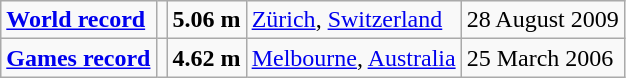<table class="wikitable">
<tr>
<td><a href='#'><strong>World record</strong></a></td>
<td></td>
<td><strong>5.06 m</strong></td>
<td><a href='#'>Zürich</a>, <a href='#'>Switzerland</a></td>
<td>28 August 2009</td>
</tr>
<tr>
<td><a href='#'><strong>Games record</strong></a></td>
<td></td>
<td><strong>4.62 m</strong></td>
<td><a href='#'>Melbourne</a>, <a href='#'>Australia</a></td>
<td>25 March 2006</td>
</tr>
</table>
